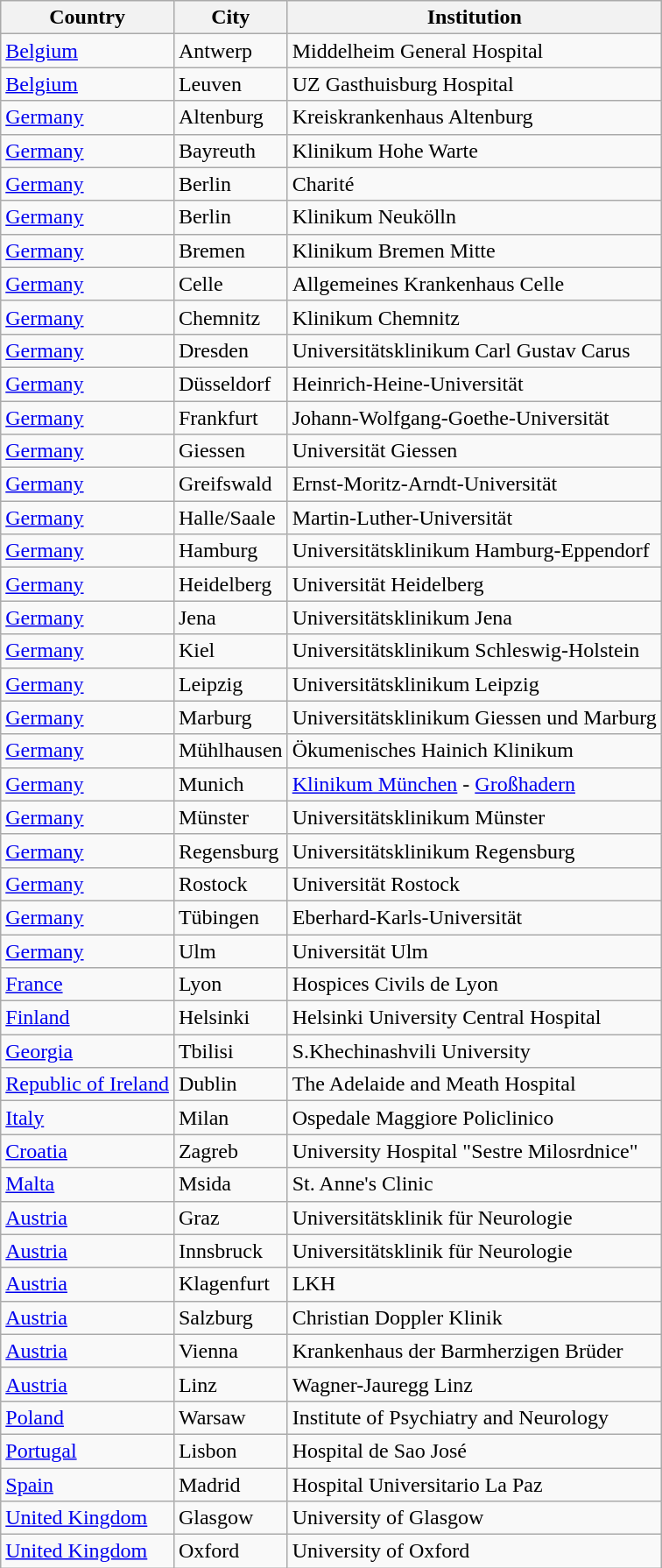<table class="wikitable">
<tr class="hintergrundfarbe5">
<th>Country</th>
<th>City</th>
<th>Institution</th>
</tr>
<tr>
<td><a href='#'>Belgium</a></td>
<td>Antwerp</td>
<td>Middelheim General Hospital</td>
</tr>
<tr>
<td><a href='#'>Belgium</a></td>
<td>Leuven</td>
<td>UZ Gasthuisburg Hospital</td>
</tr>
<tr>
<td><a href='#'>Germany</a></td>
<td>Altenburg</td>
<td>Kreiskrankenhaus Altenburg</td>
</tr>
<tr>
<td><a href='#'>Germany</a></td>
<td>Bayreuth</td>
<td>Klinikum Hohe Warte</td>
</tr>
<tr>
<td><a href='#'>Germany</a></td>
<td>Berlin</td>
<td>Charité</td>
</tr>
<tr>
<td><a href='#'>Germany</a></td>
<td>Berlin</td>
<td>Klinikum Neukölln</td>
</tr>
<tr>
<td><a href='#'>Germany</a></td>
<td>Bremen</td>
<td>Klinikum Bremen Mitte</td>
</tr>
<tr>
<td><a href='#'>Germany</a></td>
<td>Celle</td>
<td>Allgemeines Krankenhaus Celle</td>
</tr>
<tr>
<td><a href='#'>Germany</a></td>
<td>Chemnitz</td>
<td>Klinikum Chemnitz</td>
</tr>
<tr>
<td><a href='#'>Germany</a></td>
<td>Dresden</td>
<td>Universitätsklinikum Carl Gustav Carus</td>
</tr>
<tr>
<td><a href='#'>Germany</a></td>
<td>Düsseldorf</td>
<td>Heinrich-Heine-Universität</td>
</tr>
<tr>
<td><a href='#'>Germany</a></td>
<td>Frankfurt</td>
<td>Johann-Wolfgang-Goethe-Universität</td>
</tr>
<tr>
<td><a href='#'>Germany</a></td>
<td>Giessen</td>
<td>Universität Giessen</td>
</tr>
<tr>
<td><a href='#'>Germany</a></td>
<td>Greifswald</td>
<td>Ernst-Moritz-Arndt-Universität</td>
</tr>
<tr>
<td><a href='#'>Germany</a></td>
<td>Halle/Saale</td>
<td>Martin-Luther-Universität</td>
</tr>
<tr>
<td><a href='#'>Germany</a></td>
<td>Hamburg</td>
<td>Universitätsklinikum Hamburg-Eppendorf</td>
</tr>
<tr>
<td><a href='#'>Germany</a></td>
<td>Heidelberg</td>
<td>Universität Heidelberg</td>
</tr>
<tr>
<td><a href='#'>Germany</a></td>
<td>Jena</td>
<td>Universitätsklinikum Jena</td>
</tr>
<tr>
<td><a href='#'>Germany</a></td>
<td>Kiel</td>
<td>Universitätsklinikum Schleswig-Holstein</td>
</tr>
<tr>
<td><a href='#'>Germany</a></td>
<td>Leipzig</td>
<td>Universitätsklinikum Leipzig</td>
</tr>
<tr>
<td><a href='#'>Germany</a></td>
<td>Marburg</td>
<td>Universitätsklinikum Giessen und Marburg</td>
</tr>
<tr>
<td><a href='#'>Germany</a></td>
<td>Mühlhausen</td>
<td>Ökumenisches Hainich Klinikum</td>
</tr>
<tr>
<td><a href='#'>Germany</a></td>
<td>Munich</td>
<td><a href='#'>Klinikum München</a> - <a href='#'>Großhadern</a></td>
</tr>
<tr>
<td><a href='#'>Germany</a></td>
<td>Münster</td>
<td>Universitätsklinikum Münster</td>
</tr>
<tr>
<td><a href='#'>Germany</a></td>
<td>Regensburg</td>
<td>Universitätsklinikum Regensburg</td>
</tr>
<tr>
<td><a href='#'>Germany</a></td>
<td>Rostock</td>
<td>Universität Rostock</td>
</tr>
<tr>
<td><a href='#'>Germany</a></td>
<td>Tübingen</td>
<td>Eberhard-Karls-Universität</td>
</tr>
<tr>
<td><a href='#'>Germany</a></td>
<td>Ulm</td>
<td>Universität Ulm</td>
</tr>
<tr>
<td><a href='#'>France</a></td>
<td>Lyon</td>
<td>Hospices Civils de Lyon</td>
</tr>
<tr>
<td><a href='#'>Finland</a></td>
<td>Helsinki</td>
<td>Helsinki University Central Hospital</td>
</tr>
<tr>
<td><a href='#'>Georgia</a></td>
<td>Tbilisi</td>
<td>S.Khechinashvili University</td>
</tr>
<tr>
<td><a href='#'>Republic of Ireland</a></td>
<td>Dublin</td>
<td>The Adelaide and Meath Hospital</td>
</tr>
<tr>
<td><a href='#'>Italy</a></td>
<td>Milan</td>
<td>Ospedale Maggiore Policlinico</td>
</tr>
<tr>
<td><a href='#'>Croatia</a></td>
<td>Zagreb</td>
<td>University Hospital "Sestre Milosrdnice"</td>
</tr>
<tr>
<td><a href='#'>Malta</a></td>
<td>Msida</td>
<td>St. Anne's Clinic</td>
</tr>
<tr>
<td><a href='#'>Austria</a></td>
<td>Graz</td>
<td>Universitätsklinik für Neurologie</td>
</tr>
<tr>
<td><a href='#'>Austria</a></td>
<td>Innsbruck</td>
<td>Universitätsklinik für Neurologie</td>
</tr>
<tr>
<td><a href='#'>Austria</a></td>
<td>Klagenfurt</td>
<td>LKH</td>
</tr>
<tr>
<td><a href='#'>Austria</a></td>
<td>Salzburg</td>
<td>Christian Doppler Klinik</td>
</tr>
<tr>
<td><a href='#'>Austria</a></td>
<td>Vienna</td>
<td>Krankenhaus der Barmherzigen Brüder</td>
</tr>
<tr>
<td><a href='#'>Austria</a></td>
<td>Linz</td>
<td>Wagner-Jauregg Linz</td>
</tr>
<tr>
<td><a href='#'>Poland</a></td>
<td>Warsaw</td>
<td>Institute of Psychiatry and Neurology</td>
</tr>
<tr>
<td><a href='#'>Portugal</a></td>
<td>Lisbon</td>
<td>Hospital de Sao José</td>
</tr>
<tr>
<td><a href='#'>Spain</a></td>
<td>Madrid</td>
<td>Hospital Universitario La Paz</td>
</tr>
<tr>
<td><a href='#'>United Kingdom</a></td>
<td>Glasgow</td>
<td>University of Glasgow</td>
</tr>
<tr>
<td><a href='#'>United Kingdom</a></td>
<td>Oxford</td>
<td>University of Oxford</td>
</tr>
</table>
